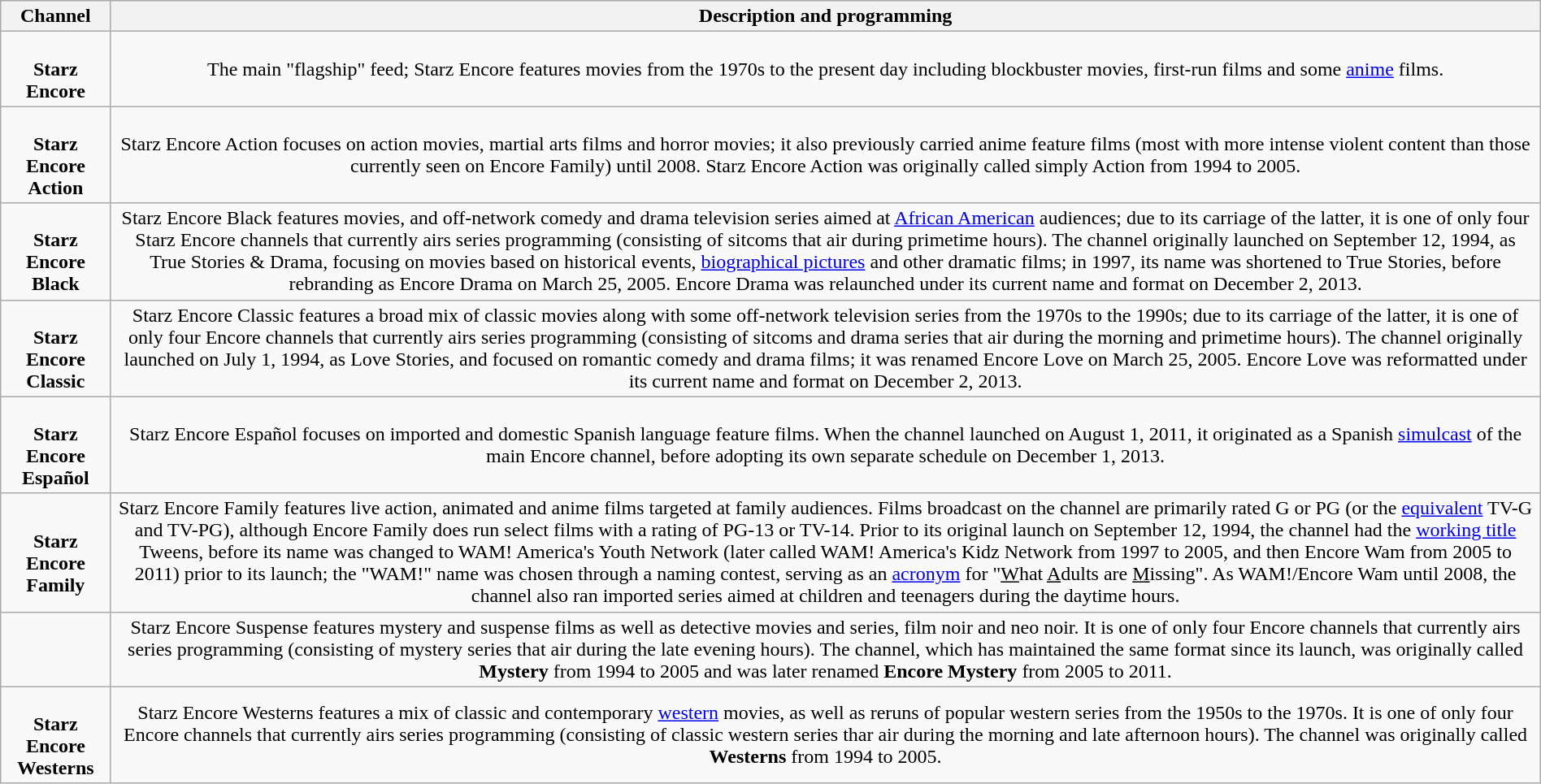<table class="wikitable" style="text-align: center;" width="100%">
<tr>
<th>Channel</th>
<th>Description and programming</th>
</tr>
<tr>
<td><br><strong>Starz Encore</strong></td>
<td>The main "flagship" feed; Starz Encore features movies from the 1970s to the present day including blockbuster movies, first-run films and some <a href='#'>anime</a> films.</td>
</tr>
<tr>
<td><br><strong>Starz Encore Action</strong></td>
<td>Starz Encore Action focuses on action movies, martial arts films and horror movies; it also previously carried anime feature films (most with more intense violent content than those currently seen on Encore Family) until 2008. Starz Encore Action was originally called simply Action from 1994 to 2005.</td>
</tr>
<tr>
<td><br><strong>Starz Encore Black</strong></td>
<td>Starz Encore Black features movies, and off-network comedy and drama television series aimed at <a href='#'>African American</a> audiences; due to its carriage of the latter, it is one of only four Starz Encore channels that currently airs series programming (consisting of sitcoms that air during primetime hours). The channel originally launched on September 12, 1994, as True Stories & Drama, focusing on movies based on historical events, <a href='#'>biographical pictures</a> and other dramatic films; in 1997, its name was shortened to True Stories, before rebranding as Encore Drama on March 25, 2005. Encore Drama was relaunched under its current name and format on December 2, 2013.</td>
</tr>
<tr>
<td><br><strong>Starz Encore Classic</strong></td>
<td>Starz Encore Classic features a broad mix of classic movies along with some off-network television series from the 1970s to the 1990s; due to its carriage of the latter, it is one of only four Encore channels that currently airs series programming (consisting of sitcoms and drama series that air during the morning and primetime hours). The channel originally launched on July 1, 1994, as Love Stories, and focused on romantic comedy and drama films; it was renamed Encore Love on March 25, 2005. Encore Love was reformatted under its current name and format on December 2, 2013.</td>
</tr>
<tr>
<td><br><strong>Starz Encore Español</strong></td>
<td>Starz Encore Español focuses on imported and domestic Spanish language feature films. When the channel launched on August 1, 2011, it originated as a Spanish <a href='#'>simulcast</a> of the main Encore channel, before adopting its own separate schedule on December 1, 2013.</td>
</tr>
<tr>
<td><br><strong>Starz Encore Family</strong></td>
<td>Starz Encore Family features live action, animated and anime films targeted at family audiences. Films broadcast on the channel are primarily rated G or PG (or the <a href='#'>equivalent</a> TV-G and TV-PG), although Encore Family does run select films with a rating of PG-13 or TV-14. Prior to its original launch on September 12, 1994, the channel had the <a href='#'>working title</a> Tweens, before its name was changed to WAM! America's Youth Network (later called WAM! America's Kidz Network from 1997 to 2005, and then Encore Wam from 2005 to 2011) prior to its launch; the "WAM!" name was chosen through a naming contest, serving as an <a href='#'>acronym</a> for "<u>W</u>hat <u>A</u>dults are <u>M</u>issing". As WAM!/Encore Wam until 2008, the channel also ran imported series aimed at children and teenagers during the daytime hours.</td>
</tr>
<tr>
<td><br><strong></strong></td>
<td>Starz Encore Suspense features mystery and suspense films as well as detective movies and series, film noir and neo noir. It is one of only four Encore channels that currently airs series programming (consisting of mystery series that air during the late evening hours). The channel, which has maintained the same format since its launch, was originally called <strong>Mystery</strong> from 1994 to 2005 and was later renamed <strong>Encore Mystery</strong> from 2005 to 2011.</td>
</tr>
<tr>
<td><br><strong>Starz Encore Westerns</strong></td>
<td>Starz Encore Westerns features a mix of classic and contemporary <a href='#'>western</a> movies, as well as reruns of popular western series from the 1950s to the 1970s. It is one of only four Encore channels that currently airs series programming (consisting of classic western series thar air during the morning and late afternoon hours). The channel was originally called <strong>Westerns</strong> from 1994 to 2005.</td>
</tr>
</table>
